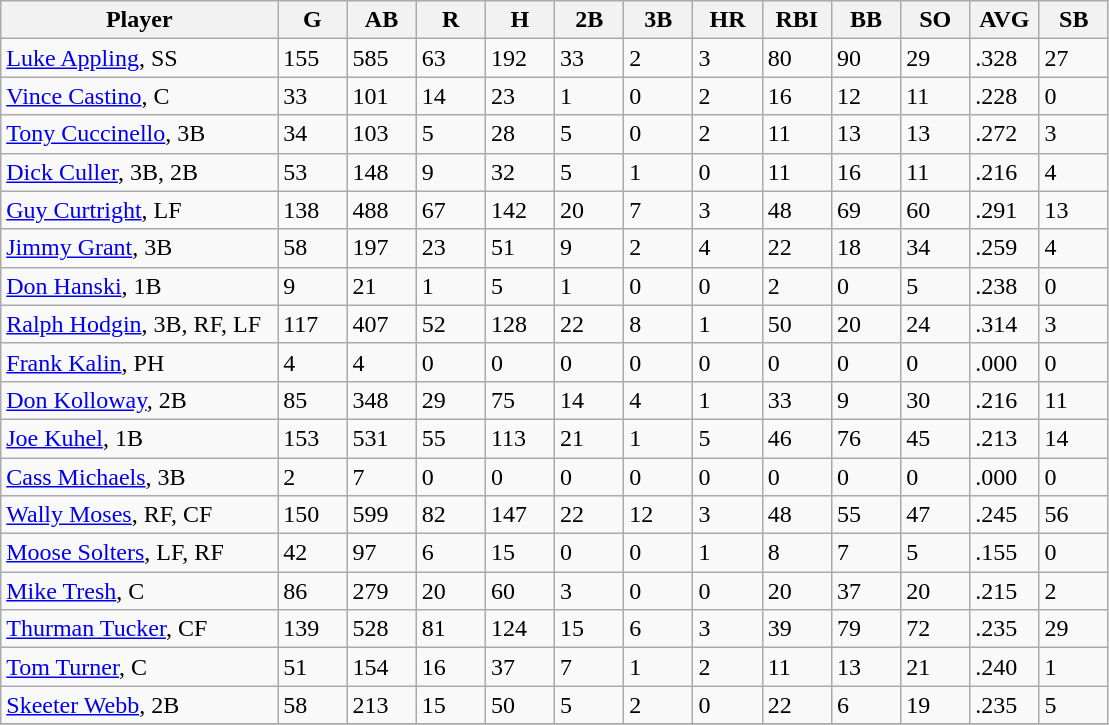<table class="wikitable sortable">
<tr>
<th width="24%">Player</th>
<th width="6%">G</th>
<th width="6%">AB</th>
<th width="6%">R</th>
<th width="6%">H</th>
<th width="6%">2B</th>
<th width="6%">3B</th>
<th width="6%">HR</th>
<th width="6%">RBI</th>
<th width="6%">BB</th>
<th width="6%">SO</th>
<th width="6%">AVG</th>
<th width="6%">SB</th>
</tr>
<tr>
<td><a href='#'>Luke Appling</a>, SS</td>
<td>155</td>
<td>585</td>
<td>63</td>
<td>192</td>
<td>33</td>
<td>2</td>
<td>3</td>
<td>80</td>
<td>90</td>
<td>29</td>
<td>.328</td>
<td>27</td>
</tr>
<tr>
<td><a href='#'>Vince Castino</a>, C</td>
<td>33</td>
<td>101</td>
<td>14</td>
<td>23</td>
<td>1</td>
<td>0</td>
<td>2</td>
<td>16</td>
<td>12</td>
<td>11</td>
<td>.228</td>
<td>0</td>
</tr>
<tr>
<td><a href='#'>Tony Cuccinello</a>, 3B</td>
<td>34</td>
<td>103</td>
<td>5</td>
<td>28</td>
<td>5</td>
<td>0</td>
<td>2</td>
<td>11</td>
<td>13</td>
<td>13</td>
<td>.272</td>
<td>3</td>
</tr>
<tr>
<td><a href='#'>Dick Culler</a>, 3B, 2B</td>
<td>53</td>
<td>148</td>
<td>9</td>
<td>32</td>
<td>5</td>
<td>1</td>
<td>0</td>
<td>11</td>
<td>16</td>
<td>11</td>
<td>.216</td>
<td>4</td>
</tr>
<tr>
<td><a href='#'>Guy Curtright</a>, LF</td>
<td>138</td>
<td>488</td>
<td>67</td>
<td>142</td>
<td>20</td>
<td>7</td>
<td>3</td>
<td>48</td>
<td>69</td>
<td>60</td>
<td>.291</td>
<td>13</td>
</tr>
<tr>
<td><a href='#'>Jimmy Grant</a>, 3B</td>
<td>58</td>
<td>197</td>
<td>23</td>
<td>51</td>
<td>9</td>
<td>2</td>
<td>4</td>
<td>22</td>
<td>18</td>
<td>34</td>
<td>.259</td>
<td>4</td>
</tr>
<tr>
<td><a href='#'>Don Hanski</a>, 1B</td>
<td>9</td>
<td>21</td>
<td>1</td>
<td>5</td>
<td>1</td>
<td>0</td>
<td>0</td>
<td>2</td>
<td>0</td>
<td>5</td>
<td>.238</td>
<td>0</td>
</tr>
<tr>
<td><a href='#'>Ralph Hodgin</a>, 3B, RF, LF</td>
<td>117</td>
<td>407</td>
<td>52</td>
<td>128</td>
<td>22</td>
<td>8</td>
<td>1</td>
<td>50</td>
<td>20</td>
<td>24</td>
<td>.314</td>
<td>3</td>
</tr>
<tr>
<td><a href='#'>Frank Kalin</a>, PH</td>
<td>4</td>
<td>4</td>
<td>0</td>
<td>0</td>
<td>0</td>
<td>0</td>
<td>0</td>
<td>0</td>
<td>0</td>
<td>0</td>
<td>.000</td>
<td>0</td>
</tr>
<tr>
<td><a href='#'>Don Kolloway</a>, 2B</td>
<td>85</td>
<td>348</td>
<td>29</td>
<td>75</td>
<td>14</td>
<td>4</td>
<td>1</td>
<td>33</td>
<td>9</td>
<td>30</td>
<td>.216</td>
<td>11</td>
</tr>
<tr>
<td><a href='#'>Joe Kuhel</a>, 1B</td>
<td>153</td>
<td>531</td>
<td>55</td>
<td>113</td>
<td>21</td>
<td>1</td>
<td>5</td>
<td>46</td>
<td>76</td>
<td>45</td>
<td>.213</td>
<td>14</td>
</tr>
<tr>
<td><a href='#'>Cass Michaels</a>, 3B</td>
<td>2</td>
<td>7</td>
<td>0</td>
<td>0</td>
<td>0</td>
<td>0</td>
<td>0</td>
<td>0</td>
<td>0</td>
<td>0</td>
<td>.000</td>
<td>0</td>
</tr>
<tr>
<td><a href='#'>Wally Moses</a>, RF, CF</td>
<td>150</td>
<td>599</td>
<td>82</td>
<td>147</td>
<td>22</td>
<td>12</td>
<td>3</td>
<td>48</td>
<td>55</td>
<td>47</td>
<td>.245</td>
<td>56</td>
</tr>
<tr>
<td><a href='#'>Moose Solters</a>, LF, RF</td>
<td>42</td>
<td>97</td>
<td>6</td>
<td>15</td>
<td>0</td>
<td>0</td>
<td>1</td>
<td>8</td>
<td>7</td>
<td>5</td>
<td>.155</td>
<td>0</td>
</tr>
<tr>
<td><a href='#'>Mike Tresh</a>, C</td>
<td>86</td>
<td>279</td>
<td>20</td>
<td>60</td>
<td>3</td>
<td>0</td>
<td>0</td>
<td>20</td>
<td>37</td>
<td>20</td>
<td>.215</td>
<td>2</td>
</tr>
<tr>
<td><a href='#'>Thurman Tucker</a>, CF</td>
<td>139</td>
<td>528</td>
<td>81</td>
<td>124</td>
<td>15</td>
<td>6</td>
<td>3</td>
<td>39</td>
<td>79</td>
<td>72</td>
<td>.235</td>
<td>29</td>
</tr>
<tr>
<td><a href='#'>Tom Turner</a>, C</td>
<td>51</td>
<td>154</td>
<td>16</td>
<td>37</td>
<td>7</td>
<td>1</td>
<td>2</td>
<td>11</td>
<td>13</td>
<td>21</td>
<td>.240</td>
<td>1</td>
</tr>
<tr>
<td><a href='#'>Skeeter Webb</a>, 2B</td>
<td>58</td>
<td>213</td>
<td>15</td>
<td>50</td>
<td>5</td>
<td>2</td>
<td>0</td>
<td>22</td>
<td>6</td>
<td>19</td>
<td>.235</td>
<td>5</td>
</tr>
<tr>
</tr>
</table>
